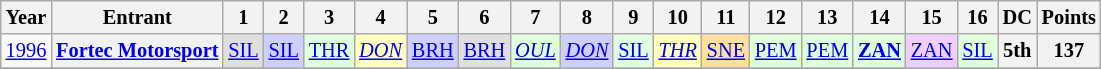<table class="wikitable" style="text-align:center; font-size:85%">
<tr>
<th>Year</th>
<th>Entrant</th>
<th>1</th>
<th>2</th>
<th>3</th>
<th>4</th>
<th>5</th>
<th>6</th>
<th>7</th>
<th>8</th>
<th>9</th>
<th>10</th>
<th>11</th>
<th>12</th>
<th>13</th>
<th>14</th>
<th>15</th>
<th>16</th>
<th>DC</th>
<th>Points</th>
</tr>
<tr>
<td><a href='#'>1996</a></td>
<th nowrap><a href='#'>Fortec Motorsport</a></th>
<td style="background:#DFDFDF;"><a href='#'>SIL</a><br></td>
<td style="background:#CFCFFF;"><a href='#'>SIL</a><br></td>
<td style="background:#DFFFDF;"><a href='#'>THR</a><br></td>
<td style="background:#FFFFBF;"><em><a href='#'>DON</a></em><br></td>
<td style="background:#CFCFFF;"><a href='#'>BRH</a><br></td>
<td style="background:#DFDFDF;"><a href='#'>BRH</a><br></td>
<td style="background:#DFFFDF;"><em><a href='#'>OUL</a></em><br></td>
<td style="background:#CFCFFF;"><em><a href='#'>DON</a></em><br></td>
<td style="background:#DFFFDF;"><a href='#'>SIL</a><br></td>
<td style="background:#FFFFBF;"><em><a href='#'>THR</a></em><br></td>
<td style="background:#FFDF9F;"><a href='#'>SNE</a><br></td>
<td style="background:#DFFFDF;"><a href='#'>PEM</a><br></td>
<td style="background:#DFFFDF;"><a href='#'>PEM</a><br></td>
<td style="background:#DFFFDF;"><strong><a href='#'>ZAN</a></strong><br></td>
<td style="background:#EFCFFF;"><a href='#'>ZAN</a><br></td>
<td style="background:#DFFFDF;"><a href='#'>SIL</a><br></td>
<th>5th</th>
<th>137</th>
</tr>
<tr>
</tr>
</table>
